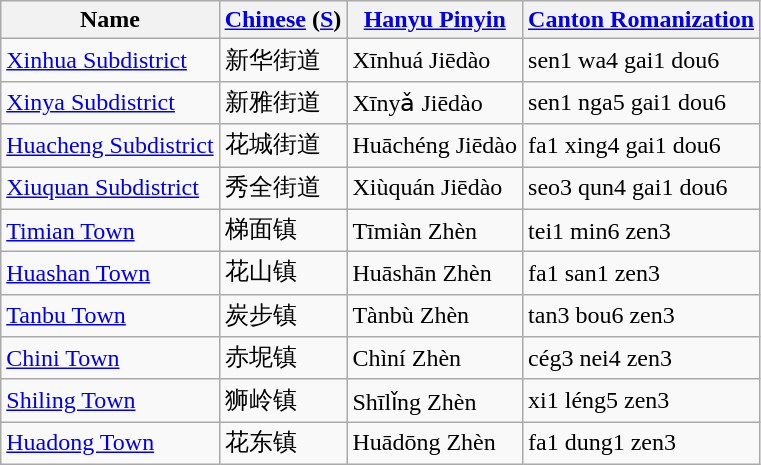<table class="wikitable">
<tr>
<th>Name</th>
<th><a href='#'>Chinese</a> (<a href='#'>S</a>)</th>
<th><a href='#'>Hanyu Pinyin</a></th>
<th><a href='#'>Canton Romanization</a></th>
</tr>
<tr>
<td><a href='#'>Xinhua Subdistrict</a></td>
<td>新华街道</td>
<td>Xīnhuá Jiēdào</td>
<td>sen1 wa4 gai1 dou6</td>
</tr>
<tr>
<td><a href='#'>Xinya Subdistrict</a></td>
<td>新雅街道</td>
<td>Xīnyǎ Jiēdào</td>
<td>sen1 nga5 gai1 dou6</td>
</tr>
<tr>
<td><a href='#'>Huacheng Subdistrict</a></td>
<td>花城街道</td>
<td>Huāchéng Jiēdào</td>
<td>fa1 xing4 gai1 dou6</td>
</tr>
<tr>
<td><a href='#'>Xiuquan Subdistrict</a></td>
<td>秀全街道</td>
<td>Xiùquán Jiēdào</td>
<td>seo3 qun4 gai1 dou6</td>
</tr>
<tr>
<td><a href='#'>Timian Town</a></td>
<td>梯面镇</td>
<td>Tīmiàn Zhèn</td>
<td>tei1 min6 zen3</td>
</tr>
<tr>
<td><a href='#'>Huashan Town</a></td>
<td>花山镇</td>
<td>Huāshān Zhèn</td>
<td>fa1 san1 zen3</td>
</tr>
<tr>
<td><a href='#'>Tanbu Town</a></td>
<td>炭步镇</td>
<td>Tànbù Zhèn</td>
<td>tan3 bou6 zen3</td>
</tr>
<tr>
<td><a href='#'>Chini Town</a></td>
<td>赤坭镇</td>
<td>Chìní Zhèn</td>
<td>cég3 nei4 zen3</td>
</tr>
<tr>
<td><a href='#'>Shiling Town</a></td>
<td>狮岭镇</td>
<td>Shīlǐng Zhèn</td>
<td>xi1 léng5 zen3</td>
</tr>
<tr>
<td><a href='#'>Huadong Town</a></td>
<td>花东镇</td>
<td>Huādōng Zhèn</td>
<td>fa1 dung1 zen3</td>
</tr>
</table>
